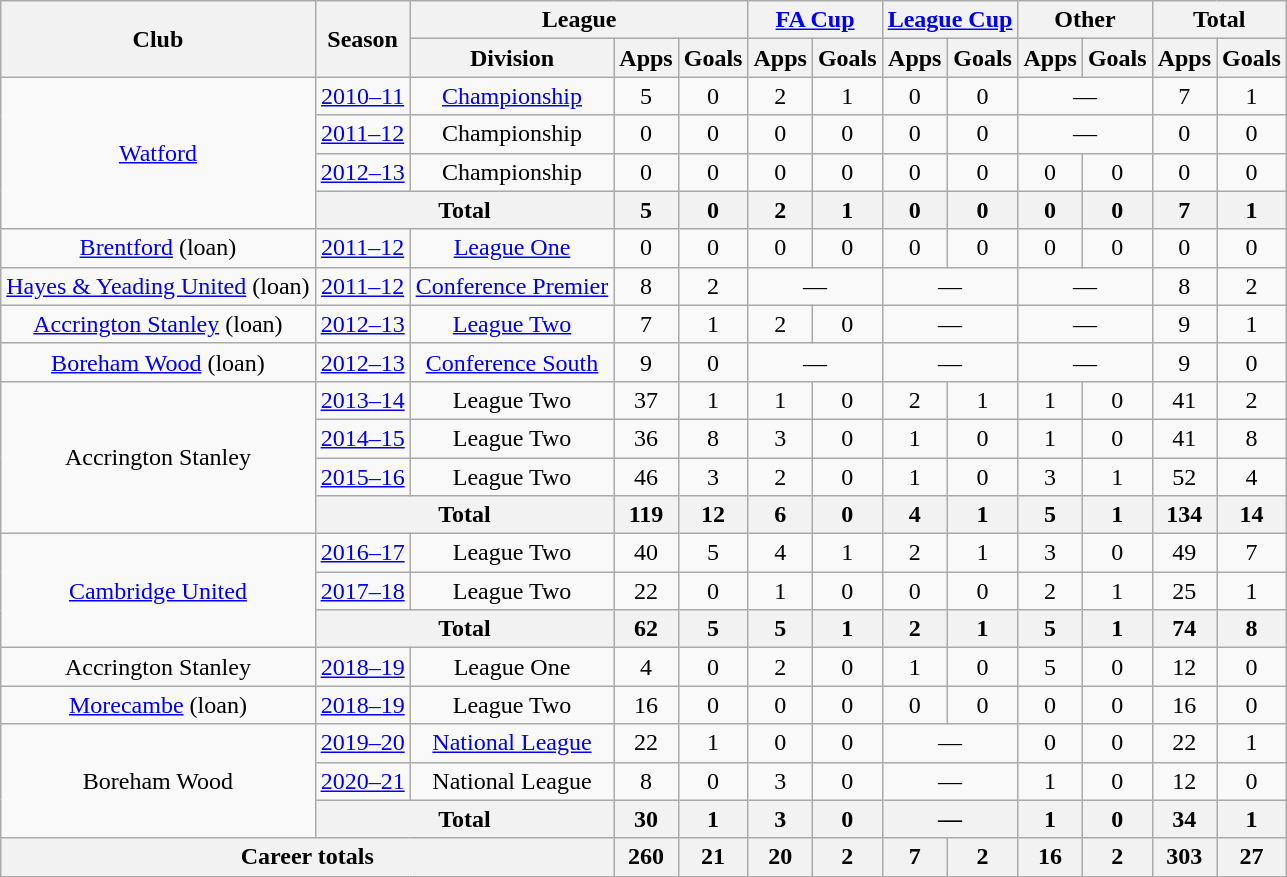<table class="wikitable" style="text-align: center;">
<tr>
<th rowspan="2">Club</th>
<th rowspan="2">Season</th>
<th colspan="3">League</th>
<th colspan="2"><a href='#'>FA Cup</a></th>
<th colspan="2"><a href='#'>League Cup</a></th>
<th colspan="2">Other</th>
<th colspan="2">Total</th>
</tr>
<tr>
<th>Division</th>
<th>Apps</th>
<th>Goals</th>
<th>Apps</th>
<th>Goals</th>
<th>Apps</th>
<th>Goals</th>
<th>Apps</th>
<th>Goals</th>
<th>Apps</th>
<th>Goals</th>
</tr>
<tr>
<td rowspan="4" valign="center"><a href='#'>Watford</a></td>
<td><a href='#'>2010–11</a></td>
<td><a href='#'>Championship</a></td>
<td>5</td>
<td>0</td>
<td>2</td>
<td>1</td>
<td>0</td>
<td>0</td>
<td colspan="2">—</td>
<td>7</td>
<td>1</td>
</tr>
<tr>
<td><a href='#'>2011–12</a></td>
<td>Championship</td>
<td>0</td>
<td>0</td>
<td>0</td>
<td>0</td>
<td>0</td>
<td>0</td>
<td colspan="2">—</td>
<td>0</td>
<td>0</td>
</tr>
<tr>
<td><a href='#'>2012–13</a></td>
<td>Championship</td>
<td>0</td>
<td>0</td>
<td>0</td>
<td>0</td>
<td>0</td>
<td>0</td>
<td>0</td>
<td>0</td>
<td>0</td>
<td>0</td>
</tr>
<tr>
<th colspan="2">Total</th>
<th>5</th>
<th>0</th>
<th>2</th>
<th>1</th>
<th>0</th>
<th>0</th>
<th>0</th>
<th>0</th>
<th>7</th>
<th>1</th>
</tr>
<tr>
<td><a href='#'>Brentford</a> (loan)</td>
<td><a href='#'>2011–12</a></td>
<td><a href='#'>League One</a></td>
<td>0</td>
<td>0</td>
<td>0</td>
<td>0</td>
<td>0</td>
<td>0</td>
<td>0</td>
<td>0</td>
<td>0</td>
<td>0</td>
</tr>
<tr>
<td><a href='#'>Hayes & Yeading United</a> (loan)</td>
<td><a href='#'>2011–12</a></td>
<td><a href='#'>Conference Premier</a></td>
<td>8</td>
<td>2</td>
<td colspan="2">—</td>
<td colspan="2">—</td>
<td colspan="2">—</td>
<td>8</td>
<td>2</td>
</tr>
<tr>
<td><a href='#'>Accrington Stanley</a> (loan)</td>
<td><a href='#'>2012–13</a></td>
<td><a href='#'>League Two</a></td>
<td>7</td>
<td>1</td>
<td>2</td>
<td>0</td>
<td colspan="2">—</td>
<td colspan="2">—</td>
<td>9</td>
<td>1</td>
</tr>
<tr>
<td><a href='#'>Boreham Wood</a> (loan)</td>
<td><a href='#'>2012–13</a></td>
<td><a href='#'>Conference South</a></td>
<td>9</td>
<td>0</td>
<td colspan="2">—</td>
<td colspan="2">—</td>
<td colspan="2">—</td>
<td>9</td>
<td>0</td>
</tr>
<tr>
<td rowspan="4" valign="center">Accrington Stanley</td>
<td><a href='#'>2013–14</a></td>
<td>League Two</td>
<td>37</td>
<td>1</td>
<td>1</td>
<td>0</td>
<td>2</td>
<td>1</td>
<td>1</td>
<td>0</td>
<td>41</td>
<td>2</td>
</tr>
<tr>
<td><a href='#'>2014–15</a></td>
<td>League Two</td>
<td>36</td>
<td>8</td>
<td>3</td>
<td>0</td>
<td>1</td>
<td>0</td>
<td>1</td>
<td>0</td>
<td>41</td>
<td>8</td>
</tr>
<tr>
<td><a href='#'>2015–16</a></td>
<td>League Two</td>
<td>46</td>
<td>3</td>
<td>2</td>
<td>0</td>
<td>1</td>
<td>0</td>
<td>3</td>
<td>1</td>
<td>52</td>
<td>4</td>
</tr>
<tr>
<th colspan="2">Total</th>
<th>119</th>
<th>12</th>
<th>6</th>
<th>0</th>
<th>4</th>
<th>1</th>
<th>5</th>
<th>1</th>
<th>134</th>
<th>14</th>
</tr>
<tr>
<td rowspan="3"><a href='#'>Cambridge United</a></td>
<td><a href='#'>2016–17</a></td>
<td>League Two</td>
<td>40</td>
<td>5</td>
<td>4</td>
<td>1</td>
<td>2</td>
<td>1</td>
<td>3</td>
<td>0</td>
<td>49</td>
<td>7</td>
</tr>
<tr>
<td><a href='#'>2017–18</a></td>
<td>League Two</td>
<td>22</td>
<td>0</td>
<td>1</td>
<td>0</td>
<td>0</td>
<td>0</td>
<td>2</td>
<td>1</td>
<td>25</td>
<td>1</td>
</tr>
<tr>
<th colspan="2">Total</th>
<th>62</th>
<th>5</th>
<th>5</th>
<th>1</th>
<th>2</th>
<th>1</th>
<th>5</th>
<th>1</th>
<th>74</th>
<th>8</th>
</tr>
<tr>
<td>Accrington Stanley</td>
<td><a href='#'>2018–19</a></td>
<td>League One</td>
<td>4</td>
<td>0</td>
<td>2</td>
<td>0</td>
<td>1</td>
<td>0</td>
<td>5</td>
<td>0</td>
<td>12</td>
<td>0</td>
</tr>
<tr>
<td><a href='#'>Morecambe</a> (loan)</td>
<td><a href='#'>2018–19</a></td>
<td>League Two</td>
<td>16</td>
<td>0</td>
<td>0</td>
<td>0</td>
<td>0</td>
<td>0</td>
<td>0</td>
<td>0</td>
<td>16</td>
<td>0</td>
</tr>
<tr>
<td rowspan="3">Boreham Wood</td>
<td><a href='#'>2019–20</a></td>
<td><a href='#'>National League</a></td>
<td>22</td>
<td>1</td>
<td>0</td>
<td>0</td>
<td colspan="2">—</td>
<td>0</td>
<td>0</td>
<td>22</td>
<td>1</td>
</tr>
<tr>
<td><a href='#'>2020–21</a></td>
<td>National League</td>
<td>8</td>
<td>0</td>
<td>3</td>
<td>0</td>
<td colspan="2">—</td>
<td>1</td>
<td>0</td>
<td>12</td>
<td>0</td>
</tr>
<tr>
<th colspan="2">Total</th>
<th>30</th>
<th>1</th>
<th>3</th>
<th>0</th>
<th colspan="2">—</th>
<th>1</th>
<th>0</th>
<th>34</th>
<th>1</th>
</tr>
<tr>
<th colspan="3">Career totals</th>
<th>260</th>
<th>21</th>
<th>20</th>
<th>2</th>
<th>7</th>
<th>2</th>
<th>16</th>
<th>2</th>
<th>303</th>
<th>27</th>
</tr>
</table>
